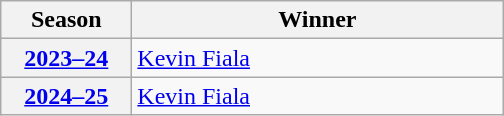<table class="wikitable">
<tr>
<th scope="col" style="width:5em">Season</th>
<th scope="col" style="width:15em">Winner</th>
</tr>
<tr>
<th scope="row"><a href='#'>2023–24</a></th>
<td><a href='#'>Kevin Fiala</a></td>
</tr>
<tr>
<th scope="row"><a href='#'>2024–25</a></th>
<td><a href='#'>Kevin Fiala</a></td>
</tr>
</table>
